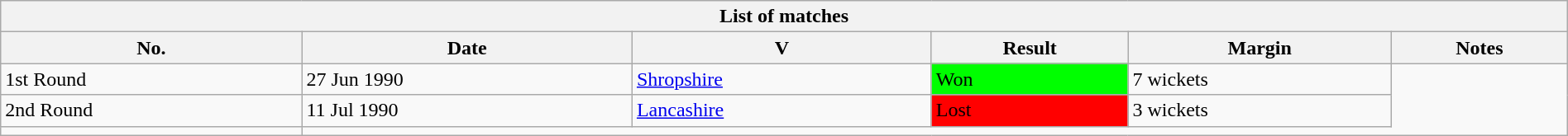<table class="wikitable" width="100%">
<tr>
<th bgcolor="#efefef" colspan=6>List of matches</th>
</tr>
<tr bgcolor="#efefef">
<th>No.</th>
<th>Date</th>
<th>V</th>
<th>Result</th>
<th>Margin</th>
<th>Notes</th>
</tr>
<tr>
<td>1st Round</td>
<td>27 Jun 1990</td>
<td><a href='#'>Shropshire</a> <br> </td>
<td bgcolor="#00FF00">Won</td>
<td>7 wickets</td>
</tr>
<tr>
<td>2nd Round</td>
<td>11 Jul 1990</td>
<td><a href='#'>Lancashire</a> <br> </td>
<td bgcolor="#FF0000">Lost</td>
<td>3 wickets</td>
</tr>
<tr>
<td></td>
</tr>
</table>
